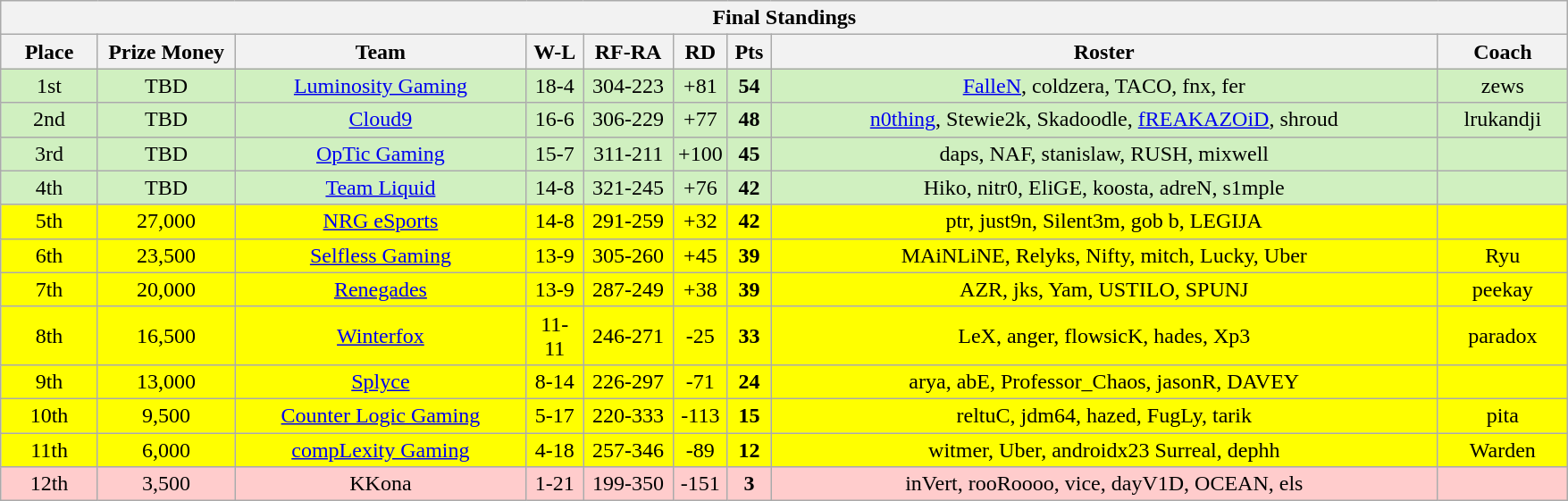<table class="wikitable" style="text-align: center;">
<tr>
<th colspan=9>Final Standings</th>
</tr>
<tr>
<th width="65px">Place</th>
<th width="95">Prize Money</th>
<th width="210">Team</th>
<th width="35px">W-L</th>
<th width="60px">RF-RA</th>
<th width="30px">RD</th>
<th width="25px">Pts</th>
<th width="490px">Roster</th>
<th width="90px">Coach</th>
</tr>
<tr style="background: #D0F0C0;">
<td>1st</td>
<td>TBD</td>
<td> <a href='#'>Luminosity Gaming</a></td>
<td>18-4</td>
<td>304-223</td>
<td>+81</td>
<td><strong>54</strong></td>
<td> <a href='#'>FalleN</a>,  coldzera,  TACO,  fnx,  fer</td>
<td> zews</td>
</tr>
<tr style="background: #D0F0C0;">
<td>2nd</td>
<td>TBD</td>
<td> <a href='#'>Cloud9</a></td>
<td>16-6</td>
<td>306-229</td>
<td>+77</td>
<td><strong>48</strong></td>
<td> <a href='#'>n0thing</a>,  Stewie2k,  Skadoodle,  <a href='#'>fREAKAZOiD</a>,  shroud</td>
<td> lrukandji</td>
</tr>
<tr style="background: #D0F0C0;">
<td>3rd</td>
<td>TBD</td>
<td> <a href='#'>OpTic Gaming</a></td>
<td>15-7</td>
<td>311-211</td>
<td>+100</td>
<td><strong>45</strong></td>
<td> daps,  NAF,  stanislaw,  RUSH,  mixwell</td>
<td></td>
</tr>
<tr style="background: #D0F0C0;">
<td>4th</td>
<td>TBD</td>
<td> <a href='#'>Team Liquid</a></td>
<td>14-8</td>
<td>321-245</td>
<td>+76</td>
<td><strong>42</strong></td>
<td> Hiko,  nitr0,  EliGE,  koosta,  adreN,  s1mple</td>
<td></td>
</tr>
<tr style="background: #FFFF00;">
<td>5th</td>
<td>27,000</td>
<td> <a href='#'>NRG eSports</a></td>
<td>14-8</td>
<td>291-259</td>
<td>+32</td>
<td><strong>42</strong></td>
<td> ptr,  just9n,  Silent3m,  gob b,  LEGIJA</td>
<td></td>
</tr>
<tr style="background: #FFFF00;">
<td>6th</td>
<td>23,500</td>
<td> <a href='#'>Selfless Gaming</a></td>
<td>13-9</td>
<td>305-260</td>
<td>+45</td>
<td><strong>39</strong></td>
<td> MAiNLiNE,  Relyks,  Nifty,  mitch,  Lucky,  Uber</td>
<td> Ryu</td>
</tr>
<tr style="background: #FFFF00;">
<td>7th</td>
<td>20,000</td>
<td> <a href='#'>Renegades</a></td>
<td>13-9</td>
<td>287-249</td>
<td>+38</td>
<td><strong>39</strong></td>
<td> AZR,  jks,  Yam,  USTILO,  SPUNJ</td>
<td> peekay</td>
</tr>
<tr style="background: #FFFF00;">
<td>8th</td>
<td>16,500</td>
<td> <a href='#'>Winterfox</a></td>
<td>11-11</td>
<td>246-271</td>
<td>-25</td>
<td><strong>33</strong></td>
<td> LeX,  anger,  flowsicK,  hades,  Xp3</td>
<td> paradox</td>
</tr>
<tr style="background: #FFFF00;">
<td>9th</td>
<td>13,000</td>
<td> <a href='#'>Splyce</a></td>
<td>8-14</td>
<td>226-297</td>
<td>-71</td>
<td><strong>24</strong></td>
<td> arya,  abE,  Professor_Chaos,  jasonR,  DAVEY</td>
<td></td>
</tr>
<tr style="background: #FFFF00;">
<td>10th</td>
<td>9,500</td>
<td> <a href='#'>Counter Logic Gaming</a></td>
<td>5-17</td>
<td>220-333</td>
<td>-113</td>
<td><strong>15</strong></td>
<td> reltuC,  jdm64,  hazed,  FugLy,  tarik</td>
<td> pita</td>
</tr>
<tr style="background: #FFFF00;">
<td>11th</td>
<td>6,000</td>
<td> <a href='#'>compLexity Gaming</a></td>
<td>4-18</td>
<td>257-346</td>
<td>-89</td>
<td><strong>12</strong></td>
<td> witmer,  Uber,  androidx23  Surreal,  dephh</td>
<td> Warden</td>
</tr>
<tr style="background: #FFCCCC;">
<td>12th</td>
<td>3,500</td>
<td> KKona</td>
<td>1-21</td>
<td>199-350</td>
<td>-151</td>
<td><strong>3</strong></td>
<td> inVert,  rooRoooo,  vice,  dayV1D,  OCEAN,  els</td>
<td></td>
</tr>
</table>
